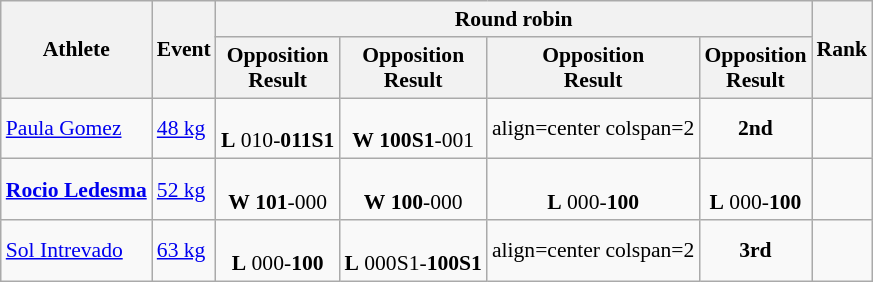<table class="wikitable" style="font-size:90%">
<tr>
<th rowspan="2">Athlete</th>
<th rowspan="2">Event</th>
<th colspan="4">Round robin</th>
<th rowspan="2">Rank</th>
</tr>
<tr>
<th>Opposition<br>Result</th>
<th>Opposition<br>Result</th>
<th>Opposition<br>Result</th>
<th>Opposition<br>Result</th>
</tr>
<tr>
<td><a href='#'>Paula Gomez</a></td>
<td><a href='#'>48 kg</a></td>
<td align=center><br><strong>L</strong> 010-<strong>011S1</strong></td>
<td align=center><br><strong>W</strong> <strong>100S1</strong>-001</td>
<td>align=center colspan=2 </td>
<td align=center><strong>2nd</strong></td>
</tr>
<tr>
<td><strong><a href='#'>Rocio Ledesma</a></strong></td>
<td><a href='#'>52 kg</a></td>
<td align=center><br><strong>W</strong> <strong>101</strong>-000</td>
<td align=center><br><strong>W</strong> <strong>100</strong>-000</td>
<td align=center><br><strong>L</strong> 000-<strong>100</strong></td>
<td align=center><br><strong>L</strong> 000-<strong>100</strong></td>
<td align=center></td>
</tr>
<tr>
<td><a href='#'>Sol Intrevado</a></td>
<td><a href='#'>63 kg</a></td>
<td align=center><br><strong>L</strong> 000-<strong>100</strong></td>
<td align=center><br><strong>L</strong> 000S1-<strong>100S1</strong></td>
<td>align=center colspan=2 </td>
<td align=center><strong>3rd</strong></td>
</tr>
</table>
